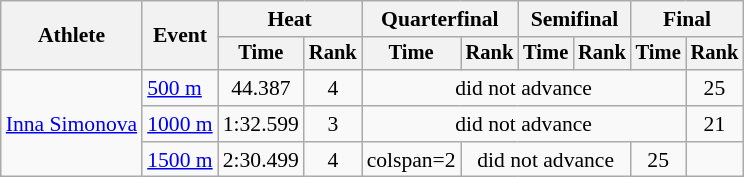<table class="wikitable" style="font-size:90%">
<tr>
<th rowspan=2>Athlete</th>
<th rowspan=2>Event</th>
<th colspan=2>Heat</th>
<th colspan=2>Quarterfinal</th>
<th colspan=2>Semifinal</th>
<th colspan=2>Final</th>
</tr>
<tr style="font-size:95%">
<th>Time</th>
<th>Rank</th>
<th>Time</th>
<th>Rank</th>
<th>Time</th>
<th>Rank</th>
<th>Time</th>
<th>Rank</th>
</tr>
<tr align=center>
<td align=left rowspan=3><a href='#'>Inna Simonova</a></td>
<td align=left><a href='#'>500 m</a></td>
<td>44.387</td>
<td>4</td>
<td colspan=5>did not advance</td>
<td>25</td>
</tr>
<tr align=center>
<td align=left><a href='#'>1000 m</a></td>
<td>1:32.599</td>
<td>3</td>
<td colspan=5>did not advance</td>
<td>21</td>
</tr>
<tr align=center>
<td align=left><a href='#'>1500 m</a></td>
<td>2:30.499</td>
<td>4</td>
<td>colspan=2 </td>
<td colspan=3>did not advance</td>
<td>25</td>
</tr>
</table>
